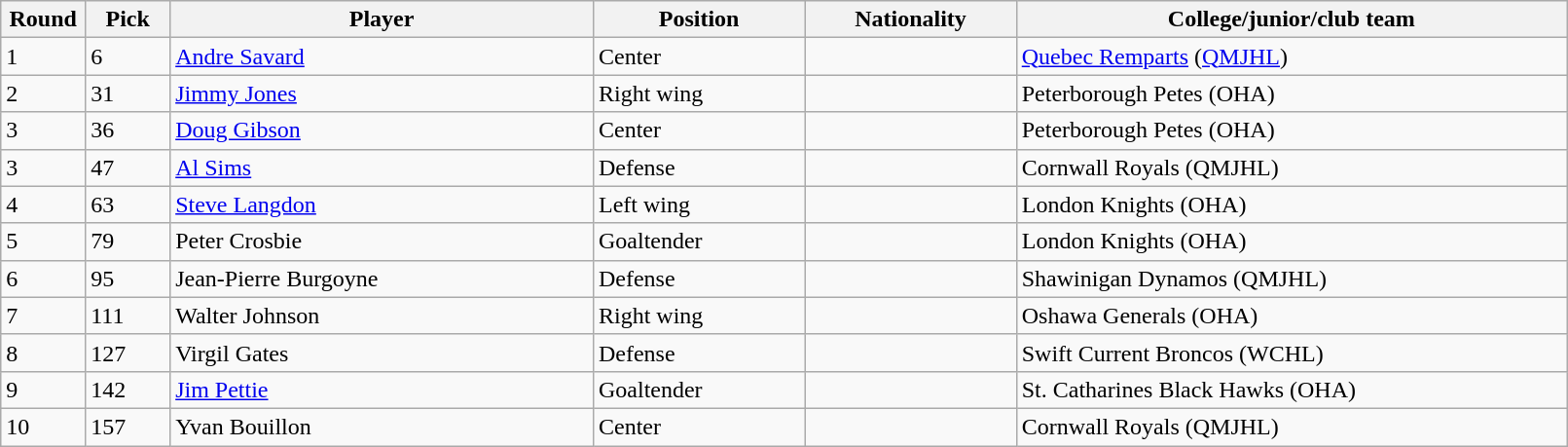<table class="wikitable">
<tr>
<th bgcolor="#DDDDFF" width="5%">Round</th>
<th bgcolor="#DDDDFF" width="5%">Pick</th>
<th bgcolor="#DDDDFF" width="25%">Player</th>
<th bgcolor="#DDDDFF" width="12.5%">Position</th>
<th bgcolor="#DDDDFF" width="12.5%">Nationality</th>
<th bgcolor="#DDDDFF" width="32.5%">College/junior/club team</th>
</tr>
<tr>
<td>1</td>
<td>6</td>
<td><a href='#'>Andre Savard</a></td>
<td>Center</td>
<td></td>
<td><a href='#'>Quebec Remparts</a> (<a href='#'>QMJHL</a>)</td>
</tr>
<tr>
<td>2</td>
<td>31</td>
<td><a href='#'>Jimmy Jones</a></td>
<td>Right wing</td>
<td></td>
<td>Peterborough Petes (OHA)</td>
</tr>
<tr>
<td>3</td>
<td>36</td>
<td><a href='#'>Doug Gibson</a></td>
<td>Center</td>
<td></td>
<td>Peterborough Petes (OHA)</td>
</tr>
<tr>
<td>3</td>
<td>47</td>
<td><a href='#'>Al Sims</a></td>
<td>Defense</td>
<td></td>
<td>Cornwall Royals (QMJHL)</td>
</tr>
<tr>
<td>4</td>
<td>63</td>
<td><a href='#'>Steve Langdon</a></td>
<td>Left wing</td>
<td></td>
<td>London Knights (OHA)</td>
</tr>
<tr>
<td>5</td>
<td>79</td>
<td>Peter Crosbie</td>
<td>Goaltender</td>
<td></td>
<td>London Knights (OHA)</td>
</tr>
<tr>
<td>6</td>
<td>95</td>
<td>Jean-Pierre Burgoyne</td>
<td>Defense</td>
<td></td>
<td>Shawinigan Dynamos (QMJHL)</td>
</tr>
<tr>
<td>7</td>
<td>111</td>
<td>Walter Johnson</td>
<td>Right wing</td>
<td></td>
<td>Oshawa Generals (OHA)</td>
</tr>
<tr>
<td>8</td>
<td>127</td>
<td>Virgil Gates</td>
<td>Defense</td>
<td></td>
<td>Swift Current Broncos (WCHL)</td>
</tr>
<tr>
<td>9</td>
<td>142</td>
<td><a href='#'>Jim Pettie</a></td>
<td>Goaltender</td>
<td></td>
<td>St. Catharines Black Hawks (OHA)</td>
</tr>
<tr>
<td>10</td>
<td>157</td>
<td>Yvan Bouillon</td>
<td>Center</td>
<td></td>
<td>Cornwall Royals (QMJHL)</td>
</tr>
</table>
